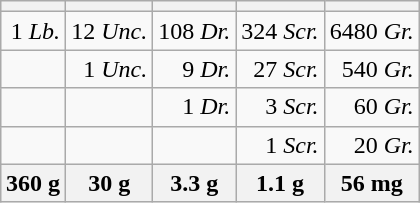<table class="wikitable" align="right">
<tr>
<th></th>
<th></th>
<th></th>
<th></th>
<th></th>
</tr>
<tr align="right">
<td>1 <em>Lb.</em></td>
<td>12 <em>Unc.</em></td>
<td>108 <em>Dr.</em></td>
<td>324 <em>Scr.</em></td>
<td>6480 <em>Gr.</em></td>
</tr>
<tr align="right">
<td></td>
<td>1 <em>Unc.</em></td>
<td>9 <em>Dr.</em></td>
<td>27 <em>Scr.</em></td>
<td>540 <em>Gr.</em></td>
</tr>
<tr align="right">
<td></td>
<td></td>
<td>1 <em>Dr.</em></td>
<td>3 <em>Scr.</em></td>
<td>60 <em>Gr.</em></td>
</tr>
<tr align="right">
<td></td>
<td></td>
<td></td>
<td>1 <em>Scr.</em></td>
<td>20 <em>Gr.</em></td>
</tr>
<tr align="right">
<th>360 g</th>
<th>30 g</th>
<th>3.3 g</th>
<th>1.1 g</th>
<th>56 mg</th>
</tr>
</table>
